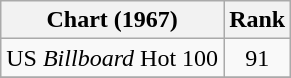<table class="wikitable">
<tr>
<th>Chart (1967)</th>
<th style="text-align:center;">Rank</th>
</tr>
<tr>
<td>US <em>Billboard</em> Hot 100</td>
<td style="text-align:center;">91</td>
</tr>
<tr>
</tr>
</table>
